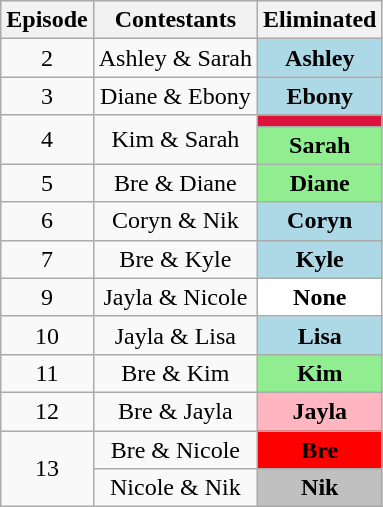<table class="wikitable" border="2" style="text-align:center">
<tr>
<th>Episode</th>
<th>Contestants</th>
<th>Eliminated</th>
</tr>
<tr>
<td>2</td>
<td>Ashley & Sarah</td>
<td style="background:lightblue"><strong>Ashley</strong></td>
</tr>
<tr>
<td>3</td>
<td>Diane & Ebony</td>
<td style="background:lightblue"><strong>Ebony</strong></td>
</tr>
<tr>
<td rowspan="2">4</td>
<td rowspan="2">Kim & Sarah</td>
<td style="background:crimson"><strong></strong></td>
</tr>
<tr>
<td style="background:lightgreen"><strong>Sarah</strong></td>
</tr>
<tr>
<td>5</td>
<td>Bre & Diane</td>
<td style="background:lightgreen"><strong>Diane</strong></td>
</tr>
<tr>
<td>6</td>
<td>Coryn & Nik</td>
<td style="background:lightblue"><strong>Coryn</strong></td>
</tr>
<tr>
<td>7</td>
<td>Bre & Kyle</td>
<td style="background:lightblue"><strong>Kyle</strong></td>
</tr>
<tr>
<td>9</td>
<td>Jayla & Nicole</td>
<td style="background:white"><strong>None</strong></td>
</tr>
<tr>
<td>10</td>
<td>Jayla & Lisa</td>
<td style="background:lightblue"><strong>Lisa</strong></td>
</tr>
<tr>
<td>11</td>
<td>Bre & Kim</td>
<td style="background:lightgreen"><strong>Kim</strong></td>
</tr>
<tr>
<td>12</td>
<td>Bre & Jayla</td>
<td style="background:lightpink"><strong>Jayla</strong></td>
</tr>
<tr>
<td rowspan="2">13</td>
<td>Bre & Nicole</td>
<td style="background:red"><strong>Bre</strong></td>
</tr>
<tr>
<td>Nicole & Nik</td>
<td style="background:silver"><strong>Nik</strong></td>
</tr>
</table>
